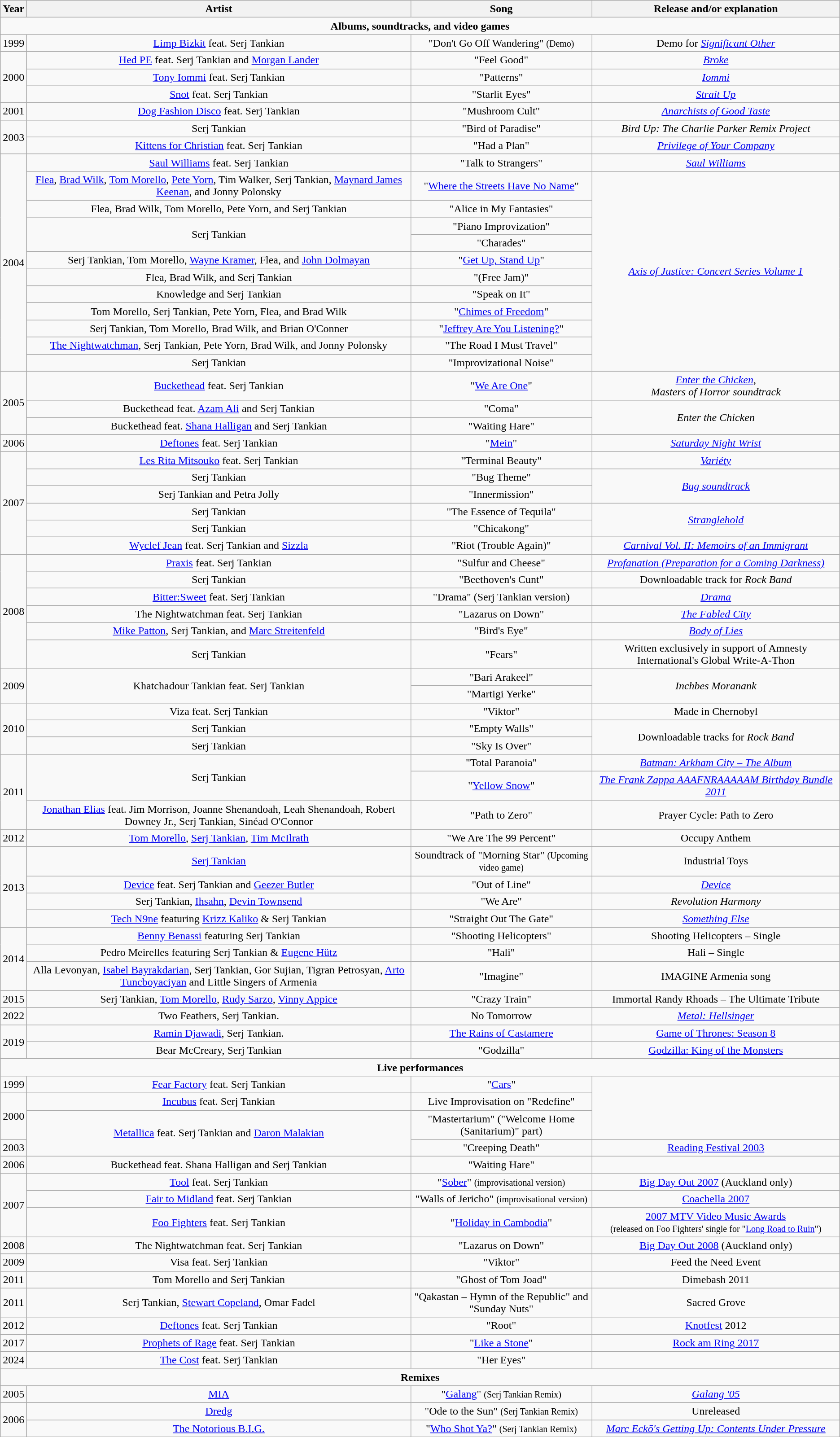<table class="wikitable" style="text-align: center">
<tr>
<th>Year</th>
<th>Artist</th>
<th>Song</th>
<th>Release and/or explanation</th>
</tr>
<tr>
<td colspan=12 style="text-align: center"><strong>Albums, soundtracks, and video games</strong></td>
</tr>
<tr>
<td>1999</td>
<td><a href='#'>Limp Bizkit</a> feat. Serj Tankian</td>
<td>"Don't Go Off Wandering" <small>(Demo)</small></td>
<td>Demo for <em><a href='#'>Significant Other</a></em></td>
</tr>
<tr>
<td rowspan="3">2000</td>
<td><a href='#'>Hed PE</a> feat. Serj Tankian and <a href='#'>Morgan Lander</a></td>
<td>"Feel Good"</td>
<td><em><a href='#'>Broke</a></em></td>
</tr>
<tr>
<td><a href='#'>Tony Iommi</a> feat. Serj Tankian</td>
<td>"Patterns"</td>
<td><em><a href='#'>Iommi</a></em></td>
</tr>
<tr>
<td><a href='#'>Snot</a> feat. Serj Tankian</td>
<td>"Starlit Eyes"</td>
<td><em><a href='#'>Strait Up</a></em></td>
</tr>
<tr>
<td>2001</td>
<td><a href='#'>Dog Fashion Disco</a> feat. Serj Tankian</td>
<td>"Mushroom Cult"</td>
<td><em><a href='#'>Anarchists of Good Taste</a></em></td>
</tr>
<tr>
<td rowspan="2">2003</td>
<td>Serj Tankian</td>
<td>"Bird of Paradise"</td>
<td><em>Bird Up: The Charlie Parker Remix Project</em></td>
</tr>
<tr>
<td><a href='#'>Kittens for Christian</a> feat. Serj Tankian</td>
<td>"Had a Plan"</td>
<td><em><a href='#'>Privilege of Your Company</a></em></td>
</tr>
<tr>
<td rowspan="12">2004</td>
<td><a href='#'>Saul Williams</a> feat. Serj Tankian</td>
<td>"Talk to Strangers"</td>
<td><em><a href='#'>Saul Williams</a></em></td>
</tr>
<tr>
<td><a href='#'>Flea</a>, <a href='#'>Brad Wilk</a>, <a href='#'>Tom Morello</a>, <a href='#'>Pete Yorn</a>, Tim Walker, Serj Tankian, <a href='#'>Maynard James Keenan</a>, and Jonny Polonsky</td>
<td>"<a href='#'>Where the Streets Have No Name</a>"</td>
<td rowspan="11"><em><a href='#'>Axis of Justice: Concert Series Volume 1</a></em></td>
</tr>
<tr>
<td>Flea, Brad Wilk, Tom Morello, Pete Yorn, and Serj Tankian</td>
<td>"Alice in My Fantasies"</td>
</tr>
<tr>
<td rowspan="2">Serj Tankian</td>
<td>"Piano Improvization"</td>
</tr>
<tr>
<td>"Charades"</td>
</tr>
<tr>
<td>Serj Tankian, Tom Morello, <a href='#'>Wayne Kramer</a>, Flea, and <a href='#'>John Dolmayan</a></td>
<td>"<a href='#'>Get Up, Stand Up</a>"</td>
</tr>
<tr>
<td>Flea, Brad Wilk, and Serj Tankian</td>
<td>"(Free Jam)"</td>
</tr>
<tr>
<td>Knowledge and Serj Tankian</td>
<td>"Speak on It"</td>
</tr>
<tr>
<td>Tom Morello, Serj Tankian, Pete Yorn, Flea, and Brad Wilk</td>
<td>"<a href='#'>Chimes of Freedom</a>"</td>
</tr>
<tr>
<td>Serj Tankian, Tom Morello, Brad Wilk, and Brian O'Conner</td>
<td>"<a href='#'>Jeffrey Are You Listening?</a>"</td>
</tr>
<tr>
<td><a href='#'>The Nightwatchman</a>, Serj Tankian, Pete Yorn, Brad Wilk, and Jonny Polonsky</td>
<td>"The Road I Must Travel"</td>
</tr>
<tr>
<td>Serj Tankian</td>
<td>"Improvizational Noise"</td>
</tr>
<tr>
<td rowspan="3">2005</td>
<td><a href='#'>Buckethead</a> feat. Serj Tankian</td>
<td>"<a href='#'>We Are One</a>"</td>
<td><em><a href='#'>Enter the Chicken</a></em>,<br><em>Masters of Horror soundtrack</em></td>
</tr>
<tr>
<td>Buckethead feat. <a href='#'>Azam Ali</a> and Serj Tankian</td>
<td>"Coma"</td>
<td rowspan="2"><em>Enter the Chicken</em></td>
</tr>
<tr>
<td>Buckethead feat. <a href='#'>Shana Halligan</a> and Serj Tankian</td>
<td>"Waiting Hare"</td>
</tr>
<tr>
<td>2006</td>
<td><a href='#'>Deftones</a> feat. Serj Tankian</td>
<td>"<a href='#'>Mein</a>"</td>
<td><em><a href='#'>Saturday Night Wrist</a></em></td>
</tr>
<tr>
<td rowspan="6">2007</td>
<td><a href='#'>Les Rita Mitsouko</a> feat. Serj Tankian</td>
<td>"Terminal Beauty"</td>
<td><em><a href='#'>Variéty</a></em></td>
</tr>
<tr>
<td>Serj Tankian</td>
<td>"Bug Theme"</td>
<td rowspan="2"><em><a href='#'>Bug soundtrack</a></em></td>
</tr>
<tr>
<td>Serj Tankian and Petra Jolly</td>
<td>"Innermission"</td>
</tr>
<tr>
<td>Serj Tankian</td>
<td>"The Essence of Tequila"</td>
<td rowspan="2"><em><a href='#'>Stranglehold</a></em></td>
</tr>
<tr>
<td>Serj Tankian</td>
<td>"Chicakong"</td>
</tr>
<tr>
<td><a href='#'>Wyclef Jean</a> feat. Serj Tankian and <a href='#'>Sizzla</a></td>
<td>"Riot (Trouble Again)"</td>
<td><em><a href='#'>Carnival Vol. II: Memoirs of an Immigrant</a></em></td>
</tr>
<tr>
<td rowspan="6">2008</td>
<td><a href='#'>Praxis</a> feat. Serj Tankian</td>
<td>"Sulfur and Cheese"</td>
<td><em><a href='#'>Profanation (Preparation for a Coming Darkness)</a></em></td>
</tr>
<tr>
<td>Serj Tankian</td>
<td>"Beethoven's Cunt"</td>
<td>Downloadable track for <em>Rock Band</em></td>
</tr>
<tr>
<td><a href='#'>Bitter:Sweet</a> feat. Serj Tankian</td>
<td>"Drama" (Serj Tankian version)</td>
<td><em><a href='#'>Drama</a></em></td>
</tr>
<tr>
<td>The Nightwatchman feat. Serj Tankian</td>
<td>"Lazarus on Down"</td>
<td><em><a href='#'>The Fabled City</a></em></td>
</tr>
<tr>
<td><a href='#'>Mike Patton</a>, Serj Tankian, and <a href='#'>Marc Streitenfeld</a></td>
<td>"Bird's Eye"</td>
<td><em><a href='#'>Body of Lies</a></em></td>
</tr>
<tr>
<td>Serj Tankian</td>
<td>"Fears"</td>
<td>Written exclusively in support of Amnesty International's Global Write-A-Thon</td>
</tr>
<tr>
<td rowspan="2">2009</td>
<td rowspan="2">Khatchadour Tankian feat. Serj Tankian</td>
<td>"Bari Arakeel"</td>
<td rowspan="2"><em>Inchbes Moranank</em></td>
</tr>
<tr>
<td>"Martigi Yerke"</td>
</tr>
<tr>
<td rowspan="3">2010</td>
<td>Viza feat. Serj Tankian</td>
<td>"Viktor"</td>
<td>Made in Chernobyl</td>
</tr>
<tr>
<td>Serj Tankian</td>
<td>"Empty Walls"</td>
<td rowspan="2">Downloadable tracks for <em>Rock Band</em></td>
</tr>
<tr>
<td>Serj Tankian</td>
<td>"Sky Is Over"</td>
</tr>
<tr>
<td rowspan="3">2011</td>
<td rowspan="2">Serj Tankian</td>
<td>"Total Paranoia"</td>
<td><em><a href='#'>Batman: Arkham City – The Album</a></em></td>
</tr>
<tr>
<td>"<a href='#'>Yellow Snow</a>"</td>
<td><em><a href='#'>The Frank Zappa AAAFNRAAAAAM Birthday Bundle 2011</a></em></td>
</tr>
<tr>
<td><a href='#'>Jonathan Elias</a> feat. Jim Morrison, Joanne Shenandoah, Leah Shenandoah, Robert Downey Jr., Serj Tankian, Sinéad O'Connor</td>
<td>"Path to Zero"</td>
<td>Prayer Cycle: Path to Zero</td>
</tr>
<tr>
<td>2012</td>
<td><a href='#'>Tom Morello</a>, <a href='#'>Serj Tankian</a>, <a href='#'>Tim McIlrath</a></td>
<td>"We Are The 99 Percent"</td>
<td>Occupy Anthem</td>
</tr>
<tr>
<td rowspan="4">2013</td>
<td><a href='#'>Serj Tankian</a></td>
<td>Soundtrack of "Morning Star" <small>(Upcoming video game)</small></td>
<td>Industrial Toys</td>
</tr>
<tr>
<td><a href='#'>Device</a> feat. Serj Tankian and <a href='#'>Geezer Butler</a></td>
<td>"Out of Line"</td>
<td><em><a href='#'>Device</a></em></td>
</tr>
<tr>
<td>Serj Tankian, <a href='#'>Ihsahn</a>, <a href='#'>Devin Townsend</a></td>
<td>"We Are"</td>
<td><em>Revolution Harmony</em></td>
</tr>
<tr>
<td><a href='#'>Tech N9ne</a> featuring <a href='#'>Krizz Kaliko</a> & Serj Tankian</td>
<td>"Straight Out The Gate"</td>
<td><em><a href='#'>Something Else</a></em></td>
</tr>
<tr>
<td rowspan="3">2014</td>
<td><a href='#'>Benny Benassi</a> featuring Serj Tankian</td>
<td>"Shooting Helicopters"</td>
<td>Shooting Helicopters – Single</td>
</tr>
<tr>
<td>Pedro Meirelles featuring Serj Tankian & <a href='#'>Eugene Hütz</a></td>
<td>"Hali"</td>
<td>Hali – Single</td>
</tr>
<tr>
<td>Alla Levonyan, <a href='#'>Isabel Bayrakdarian</a>, Serj Tankian, Gor Sujian, Tigran Petrosyan, <a href='#'>Arto Tuncboyaciyan</a> and Little Singers of Armenia</td>
<td>"Imagine"</td>
<td>IMAGINE Armenia song</td>
</tr>
<tr>
<td>2015</td>
<td>Serj Tankian, <a href='#'>Tom Morello</a>, <a href='#'>Rudy Sarzo</a>, <a href='#'>Vinny Appice</a></td>
<td>"Crazy Train"</td>
<td>Immortal Randy Rhoads – The Ultimate Tribute</td>
</tr>
<tr>
<td>2022</td>
<td>Two Feathers, Serj Tankian.</td>
<td>No Tomorrow</td>
<td><em><a href='#'>Metal: Hellsinger</a></em></td>
</tr>
<tr>
<td rowspan="2">2019</td>
<td><a href='#'>Ramin Djawadi</a>, Serj Tankian.</td>
<td><a href='#'>The Rains of Castamere</a></td>
<td><a href='#'>Game of Thrones: Season 8</a></td>
</tr>
<tr>
<td>Bear McCreary, Serj Tankian</td>
<td>"Godzilla"</td>
<td><a href='#'>Godzilla: King of the Monsters</a></td>
</tr>
<tr>
<td colspan="12"><strong>Live performances</strong></td>
</tr>
<tr>
<td>1999</td>
<td><a href='#'>Fear Factory</a> feat. Serj Tankian</td>
<td>"<a href='#'>Cars</a>"</td>
</tr>
<tr>
<td rowspan="2">2000</td>
<td><a href='#'>Incubus</a> feat. Serj Tankian</td>
<td>Live Improvisation on "Redefine"</td>
</tr>
<tr>
<td rowspan="2"><a href='#'>Metallica</a> feat. Serj Tankian and <a href='#'>Daron Malakian</a></td>
<td>"Mastertarium" ("Welcome Home (Sanitarium)" part)</td>
</tr>
<tr>
<td>2003</td>
<td>"Creeping Death"</td>
<td><a href='#'>Reading Festival 2003</a></td>
</tr>
<tr>
<td>2006</td>
<td>Buckethead feat. Shana Halligan and Serj Tankian</td>
<td>"Waiting Hare"</td>
</tr>
<tr>
<td rowspan="3">2007</td>
<td><a href='#'>Tool</a> feat. Serj Tankian</td>
<td>"<a href='#'>Sober</a>" <small>(improvisational version)</small></td>
<td><a href='#'>Big Day Out 2007</a> (Auckland only)</td>
</tr>
<tr>
<td><a href='#'>Fair to Midland</a> feat. Serj Tankian</td>
<td>"Walls of Jericho" <small>(improvisational version)</small></td>
<td><a href='#'>Coachella 2007</a></td>
</tr>
<tr>
<td><a href='#'>Foo Fighters</a> feat. Serj Tankian</td>
<td>"<a href='#'>Holiday in Cambodia</a>"</td>
<td><a href='#'>2007 MTV Video Music Awards</a><br><small>(released on Foo Fighters' single for "<a href='#'>Long Road to Ruin</a>")</small></td>
</tr>
<tr>
<td>2008</td>
<td>The Nightwatchman feat. Serj Tankian</td>
<td>"Lazarus on Down"</td>
<td><a href='#'>Big Day Out 2008</a> (Auckland only)</td>
</tr>
<tr>
<td>2009</td>
<td>Visa feat. Serj Tankian</td>
<td>"Viktor"</td>
<td>Feed the Need Event</td>
</tr>
<tr>
<td>2011</td>
<td>Tom Morello and Serj Tankian</td>
<td>"Ghost of Tom Joad"</td>
<td>Dimebash 2011</td>
</tr>
<tr>
<td>2011</td>
<td>Serj Tankian, <a href='#'>Stewart Copeland</a>, Omar Fadel</td>
<td>"Qakastan – Hymn of the Republic" and "Sunday Nuts"</td>
<td>Sacred Grove</td>
</tr>
<tr>
<td>2012</td>
<td><a href='#'>Deftones</a> feat. Serj Tankian</td>
<td>"Root"</td>
<td><a href='#'>Knotfest</a> 2012</td>
</tr>
<tr>
<td>2017</td>
<td><a href='#'>Prophets of Rage</a> feat. Serj Tankian</td>
<td>"<a href='#'>Like a Stone</a>"</td>
<td><a href='#'>Rock am Ring 2017</a></td>
</tr>
<tr>
<td>2024</td>
<td><a href='#'>The Cost</a> feat. Serj Tankian</td>
<td>"Her Eyes"</td>
</tr>
<tr>
<td colspan="12"><strong>Remixes</strong></td>
</tr>
<tr>
<td>2005</td>
<td><a href='#'>MIA</a></td>
<td>"<a href='#'>Galang</a>" <small>(Serj Tankian Remix)</small></td>
<td><em><a href='#'>Galang '05</a></em></td>
</tr>
<tr>
<td rowspan="2">2006</td>
<td><a href='#'>Dredg</a></td>
<td>"Ode to the Sun" <small>(Serj Tankian Remix)</small></td>
<td>Unreleased</td>
</tr>
<tr>
<td><a href='#'>The Notorious B.I.G.</a></td>
<td>"<a href='#'>Who Shot Ya?</a>" <small>(Serj Tankian Remix)</small></td>
<td><em><a href='#'>Marc Eckō's Getting Up: Contents Under Pressure</a></em></td>
</tr>
</table>
